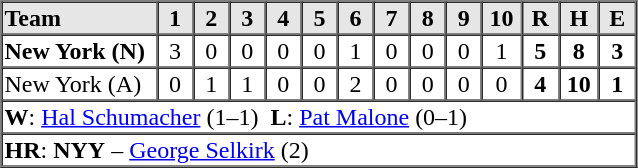<table border=1 cellspacing=0 width=425 style="margin-left:3em;">
<tr style="text-align:center; background-color:#e6e6e6;">
<th align=left width=125>Team</th>
<th width=25>1</th>
<th width=25>2</th>
<th width=25>3</th>
<th width=25>4</th>
<th width=25>5</th>
<th width=25>6</th>
<th width=25>7</th>
<th width=25>8</th>
<th width=25>9</th>
<th width=25>10</th>
<th width=25>R</th>
<th width=25>H</th>
<th width=25>E</th>
</tr>
<tr style="text-align:center;">
<td align=left><strong>New York (N)</strong></td>
<td>3</td>
<td>0</td>
<td>0</td>
<td>0</td>
<td>0</td>
<td>1</td>
<td>0</td>
<td>0</td>
<td>0</td>
<td>1</td>
<td><strong>5</strong></td>
<td><strong>8</strong></td>
<td><strong>3</strong></td>
</tr>
<tr style="text-align:center;">
<td align=left>New York (A)</td>
<td>0</td>
<td>1</td>
<td>1</td>
<td>0</td>
<td>0</td>
<td>2</td>
<td>0</td>
<td>0</td>
<td>0</td>
<td>0</td>
<td><strong>4</strong></td>
<td><strong>10</strong></td>
<td><strong>1</strong></td>
</tr>
<tr style="text-align:left;">
<td colspan=14><strong>W</strong>: <a href='#'>Hal Schumacher</a> (1–1)  <strong>L</strong>: <a href='#'>Pat Malone</a> (0–1)</td>
</tr>
<tr style="text-align:left;">
<td colspan=14><strong>HR</strong>: <strong>NYY</strong> –  <a href='#'>George Selkirk</a> (2)</td>
</tr>
</table>
